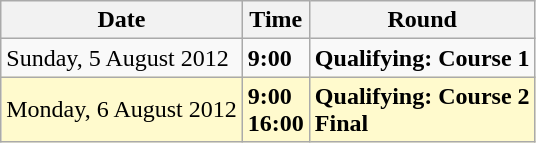<table class="wikitable">
<tr>
<th>Date</th>
<th>Time</th>
<th>Round</th>
</tr>
<tr>
<td>Sunday, 5 August 2012</td>
<td><strong>9:00</strong></td>
<td><strong>Qualifying: Course 1</strong></td>
</tr>
<tr style=background:lemonchiffon>
<td>Monday, 6 August 2012</td>
<td><strong>9:00</strong><br><strong>16:00</strong></td>
<td><strong>Qualifying: Course 2</strong><br><strong>Final</strong></td>
</tr>
</table>
